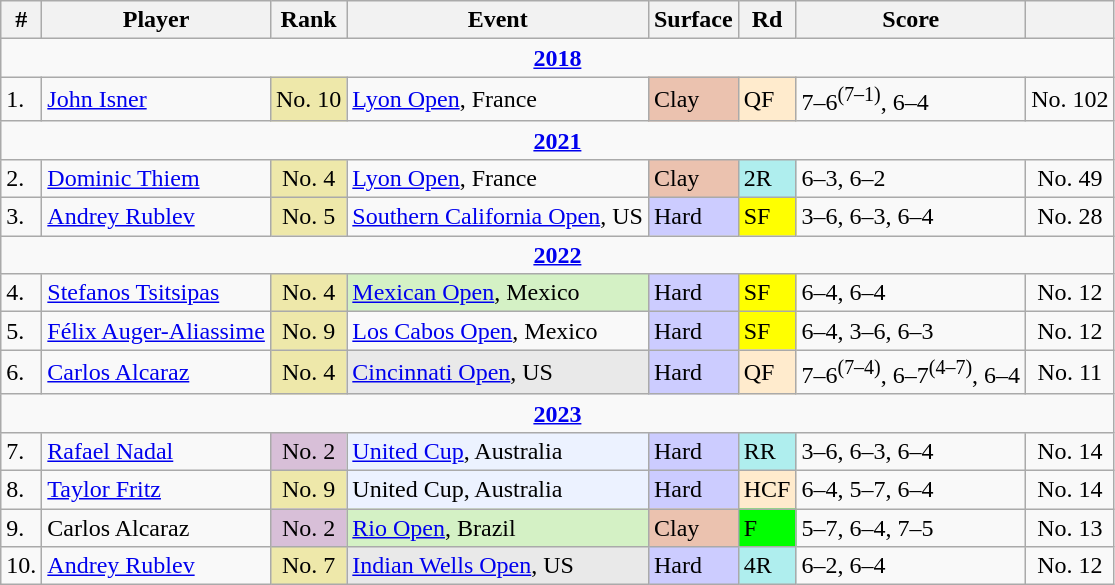<table class="wikitable sortable">
<tr>
<th>#</th>
<th>Player</th>
<th>Rank</th>
<th>Event</th>
<th>Surface</th>
<th>Rd</th>
<th>Score</th>
<th></th>
</tr>
<tr>
<td colspan=8 style=text-align:center><strong><a href='#'>2018</a></strong></td>
</tr>
<tr>
<td>1.</td>
<td> <a href='#'>John Isner</a></td>
<td bgcolor=EEE8AA style=text-align:center>No. 10</td>
<td><a href='#'>Lyon Open</a>, France</td>
<td bgcolor=ebc2af>Clay</td>
<td bgcolor=ffebcd>QF</td>
<td>7–6<sup>(7–1)</sup>, 6–4</td>
<td style=text-align:center>No. 102</td>
</tr>
<tr>
<td colspan=8 style=text-align:center><strong><a href='#'>2021</a></strong></td>
</tr>
<tr>
<td>2.</td>
<td> <a href='#'>Dominic Thiem</a></td>
<td bgcolor=EEE8AA style=text-align:center>No. 4</td>
<td><a href='#'>Lyon Open</a>, France</td>
<td bgcolor=ebc2af>Clay</td>
<td bgcolor=afeeee>2R</td>
<td>6–3, 6–2</td>
<td style=text-align:center>No. 49</td>
</tr>
<tr>
<td>3.</td>
<td> <a href='#'>Andrey Rublev</a></td>
<td bgcolor=EEE8AA style=text-align:center>No. 5</td>
<td><a href='#'>Southern California Open</a>, US</td>
<td bgcolor=CCCCFF>Hard</td>
<td bgcolor=yellow>SF</td>
<td>3–6, 6–3, 6–4</td>
<td style=text-align:center>No. 28</td>
</tr>
<tr>
<td colspan=8 style=text-align:center><strong><a href='#'>2022</a></strong></td>
</tr>
<tr>
<td>4.</td>
<td> <a href='#'>Stefanos Tsitsipas</a></td>
<td bgcolor=EEE8AA style=text-align:center>No. 4</td>
<td bgcolor=d4f1c5><a href='#'>Mexican Open</a>, Mexico</td>
<td bgcolor=CCCCFF>Hard</td>
<td bgcolor=yellow>SF</td>
<td>6–4, 6–4</td>
<td style=text-align:center>No. 12</td>
</tr>
<tr>
<td>5.</td>
<td> <a href='#'>Félix Auger-Aliassime</a></td>
<td bgcolor=EEE8AA style=text-align:center>No. 9</td>
<td><a href='#'>Los Cabos Open</a>, Mexico</td>
<td bgcolor=CCCCFF>Hard</td>
<td bgcolor=yellow>SF</td>
<td>6–4, 3–6, 6–3</td>
<td style=text-align:center>No. 12</td>
</tr>
<tr>
<td>6.</td>
<td> <a href='#'>Carlos Alcaraz</a></td>
<td bgcolor=EEE8AA style=text-align:center>No. 4</td>
<td bgcolor=#E9E9E9><a href='#'>Cincinnati Open</a>, US</td>
<td bgcolor=CCCCFF>Hard</td>
<td bgcolor=ffebcd>QF</td>
<td>7–6<sup>(7–4)</sup>, 6–7<sup>(4–7)</sup>, 6–4</td>
<td style=text-align:center>No. 11</td>
</tr>
<tr>
<td colspan=8 style=text-align:center><strong><a href='#'>2023</a></strong></td>
</tr>
<tr>
<td>7.</td>
<td> <a href='#'>Rafael Nadal</a></td>
<td bgcolor=thistle style=text-align:center>No. 2</td>
<td bgcolor=ecf2ff><a href='#'>United Cup</a>, Australia</td>
<td bgcolor=CCCCFF>Hard</td>
<td bgcolor=afeeee>RR</td>
<td>3–6, 6–3, 6–4</td>
<td style=text-align:center>No. 14</td>
</tr>
<tr>
<td>8.</td>
<td> <a href='#'>Taylor Fritz</a></td>
<td bgcolor=EEE8AA style=text-align:center>No. 9</td>
<td bgcolor=ecf2ff>United Cup, Australia</td>
<td bgcolor=CCCCFF>Hard</td>
<td bgcolor=ffebcd>HCF</td>
<td>6–4, 5–7, 6–4</td>
<td style=text-align:center>No. 14</td>
</tr>
<tr>
<td>9.</td>
<td> Carlos Alcaraz</td>
<td bgcolor=thistle style=text-align:center>No. 2</td>
<td bgcolor=d4f1c5><a href='#'>Rio Open</a>, Brazil</td>
<td bgcolor=ebc2af>Clay</td>
<td bgcolor=lime>F</td>
<td>5–7, 6–4, 7–5</td>
<td style=text-align:center>No. 13</td>
</tr>
<tr>
<td>10.</td>
<td> <a href='#'>Andrey Rublev</a></td>
<td bgcolor=EEE8AA style=text-align:center>No. 7</td>
<td bgcolor=#E9E9E9><a href='#'>Indian Wells Open</a>, US</td>
<td bgcolor=CCCCFF>Hard</td>
<td bgcolor=afeeee>4R</td>
<td>6–2, 6–4</td>
<td style=text-align:center>No. 12</td>
</tr>
</table>
